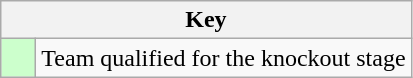<table class="wikitable">
<tr>
<th colspan=2>Key</th>
</tr>
<tr>
<td style="background: #ccffcc;">    </td>
<td>Team qualified for the knockout stage</td>
</tr>
</table>
